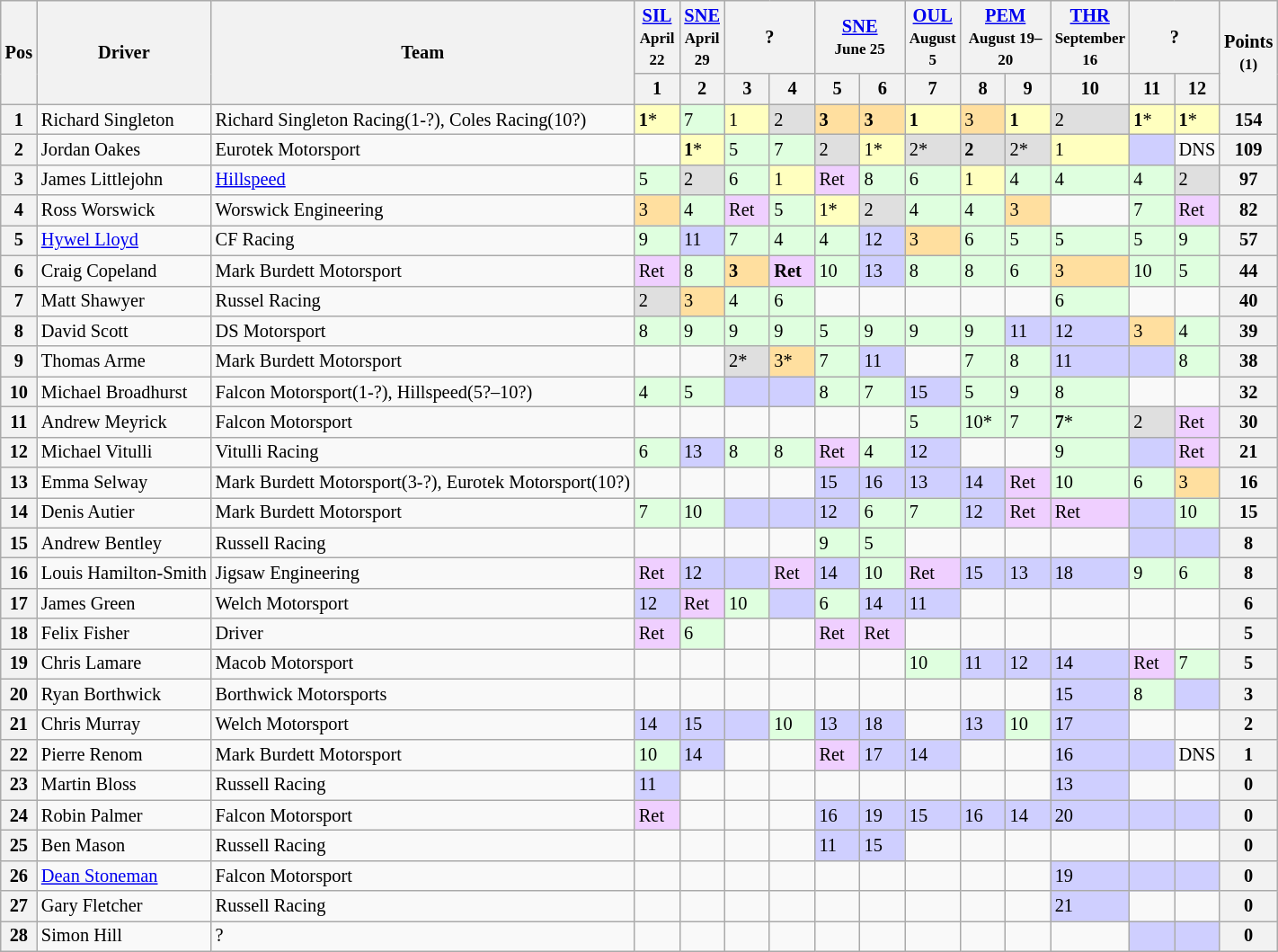<table class="wikitable" style="font-size:85%">
<tr>
<th rowspan=2>Pos</th>
<th rowspan=2>Driver</th>
<th rowspan=2>Team</th>
<th> <a href='#'>SIL</a><br><small>April 22</small></th>
<th> <a href='#'>SNE</a><br><small>April 29</small></th>
<th colspan=2>?</th>
<th colspan=2> <a href='#'>SNE</a><br><small>June 25</small></th>
<th> <a href='#'>OUL</a><br><small>August 5</small></th>
<th colspan=2> <a href='#'>PEM</a><br><small>August 19–20</small></th>
<th> <a href='#'>THR</a><br><small>September 16</small></th>
<th colspan=2>?</th>
<th rowspan=2>Points<br><small>(1)</small></th>
</tr>
<tr>
<th width="27">1</th>
<th width="27">2</th>
<th width="27">3</th>
<th width="27">4</th>
<th width="27">5</th>
<th width="27">6</th>
<th width="27">7</th>
<th width="27">8</th>
<th width="27">9</th>
<th width="27">10</th>
<th width="27">11</th>
<th width="27">12</th>
</tr>
<tr>
<th>1</th>
<td> Richard Singleton</td>
<td>Richard Singleton Racing(1-?), Coles Racing(10?)</td>
<td style="background:#FFFFBF;"><strong>1</strong>*</td>
<td style="background:#DFFFDF;">7</td>
<td style="background:#FFFFBF;">1</td>
<td style="background:#DFDFDF;">2</td>
<td style="background:#FFDF9F;"><strong>3</strong></td>
<td style="background:#FFDF9F;"><strong>3</strong></td>
<td style="background:#FFFFBF;"><strong>1</strong></td>
<td style="background:#FFDF9F;">3</td>
<td style="background:#FFFFBF;"><strong>1</strong></td>
<td style="background:#DFDFDF;">2</td>
<td style="background:#FFFFBF;"><strong>1</strong>*</td>
<td style="background:#FFFFBF;"><strong>1</strong>*</td>
<th>154</th>
</tr>
<tr>
<th>2</th>
<td> Jordan Oakes</td>
<td>Eurotek Motorsport</td>
<td></td>
<td style="background:#FFFFBF;"><strong>1</strong>*</td>
<td style="background:#DFFFDF;">5</td>
<td style="background:#DFFFDF;">7</td>
<td style="background:#DFDFDF;">2</td>
<td style="background:#FFFFBF;">1*</td>
<td style="background:#DFDFDF;">2*</td>
<td style="background:#DFDFDF;"><strong>2</strong></td>
<td style="background:#DFDFDF;">2*</td>
<td style="background:#FFFFBF;">1</td>
<td style="background:#CFCFFF;"></td>
<td>DNS</td>
<th>109</th>
</tr>
<tr>
<th>3</th>
<td> James Littlejohn</td>
<td><a href='#'>Hillspeed</a></td>
<td style="background:#DFFFDF;">5</td>
<td style="background:#DFDFDF;">2</td>
<td style="background:#DFFFDF;">6</td>
<td style="background:#FFFFBF;">1</td>
<td style="background:#EFCFFF;">Ret</td>
<td style="background:#DFFFDF;">8</td>
<td style="background:#DFFFDF;">6</td>
<td style="background:#FFFFBF;">1</td>
<td style="background:#DFFFDF;">4</td>
<td style="background:#DFFFDF;">4</td>
<td style="background:#DFFFDF;">4</td>
<td style="background:#DFDFDF;">2</td>
<th>97</th>
</tr>
<tr>
<th>4</th>
<td> Ross Worswick</td>
<td>Worswick Engineering</td>
<td style="background:#FFDF9F;">3</td>
<td style="background:#DFFFDF;">4</td>
<td style="background:#EFCFFF;">Ret</td>
<td style="background:#DFFFDF;">5</td>
<td style="background:#FFFFBF;">1*</td>
<td style="background:#DFDFDF;">2</td>
<td style="background:#DFFFDF;">4</td>
<td style="background:#DFFFDF;">4</td>
<td style="background:#FFDF9F;">3</td>
<td></td>
<td style="background:#DFFFDF;">7</td>
<td style="background:#EFCFFF;">Ret</td>
<th>82</th>
</tr>
<tr>
<th>5</th>
<td> <a href='#'>Hywel Lloyd</a></td>
<td>CF Racing</td>
<td style="background:#DFFFDF;">9</td>
<td style="background:#CFCFFF;">11</td>
<td style="background:#DFFFDF;">7</td>
<td style="background:#DFFFDF;">4</td>
<td style="background:#DFFFDF;">4</td>
<td style="background:#CFCFFF;">12</td>
<td style="background:#FFDF9F;">3</td>
<td style="background:#DFFFDF;">6</td>
<td style="background:#DFFFDF;">5</td>
<td style="background:#DFFFDF;">5</td>
<td style="background:#DFFFDF;">5</td>
<td style="background:#DFFFDF;">9</td>
<th>57</th>
</tr>
<tr>
<th>6</th>
<td> Craig Copeland</td>
<td>Mark Burdett Motorsport</td>
<td style="background:#EFCFFF;">Ret</td>
<td style="background:#DFFFDF;">8</td>
<td style="background:#FFDF9F;"><strong>3</strong></td>
<td style="background:#EFCFFF;"><strong>Ret</strong></td>
<td style="background:#DFFFDF;">10</td>
<td style="background:#CFCFFF;">13</td>
<td style="background:#DFFFDF;">8</td>
<td style="background:#DFFFDF;">8</td>
<td style="background:#DFFFDF;">6</td>
<td style="background:#FFDF9F;">3</td>
<td style="background:#DFFFDF;">10</td>
<td style="background:#DFFFDF;">5</td>
<th>44</th>
</tr>
<tr>
<th>7</th>
<td> Matt Shawyer</td>
<td>Russel Racing</td>
<td style="background:#DFDFDF;">2</td>
<td style="background:#FFDF9F;">3</td>
<td style="background:#DFFFDF;">4</td>
<td style="background:#DFFFDF;">6</td>
<td></td>
<td></td>
<td></td>
<td></td>
<td></td>
<td style="background:#DFFFDF;">6</td>
<td></td>
<td></td>
<th>40</th>
</tr>
<tr>
<th>8</th>
<td> David Scott</td>
<td>DS Motorsport</td>
<td style="background:#DFFFDF;">8</td>
<td style="background:#DFFFDF;">9</td>
<td style="background:#DFFFDF;">9</td>
<td style="background:#DFFFDF;">9</td>
<td style="background:#DFFFDF;">5</td>
<td style="background:#DFFFDF;">9</td>
<td style="background:#DFFFDF;">9</td>
<td style="background:#DFFFDF;">9</td>
<td style="background:#CFCFFF;">11</td>
<td style="background:#CFCFFF;">12</td>
<td style="background:#FFDF9F;">3</td>
<td style="background:#DFFFDF;">4</td>
<th>39</th>
</tr>
<tr>
<th>9</th>
<td> Thomas Arme</td>
<td>Mark Burdett Motorsport</td>
<td></td>
<td></td>
<td style="background:#DFDFDF;">2*</td>
<td style="background:#FFDF9F;">3*</td>
<td style="background:#DFFFDF;">7</td>
<td style="background:#CFCFFF;">11</td>
<td></td>
<td style="background:#DFFFDF;">7</td>
<td style="background:#DFFFDF;">8</td>
<td style="background:#CFCFFF;">11</td>
<td style="background:#CFCFFF;"></td>
<td style="background:#DFFFDF;">8</td>
<th>38</th>
</tr>
<tr>
<th>10</th>
<td> Michael Broadhurst</td>
<td>Falcon Motorsport(1-?), Hillspeed(5?–10?)</td>
<td style="background:#DFFFDF;">4</td>
<td style="background:#DFFFDF;">5</td>
<td style="background:#CFCFFF;"></td>
<td style="background:#CFCFFF;"></td>
<td style="background:#DFFFDF;">8</td>
<td style="background:#DFFFDF;">7</td>
<td style="background:#CFCFFF;">15</td>
<td style="background:#DFFFDF;">5</td>
<td style="background:#DFFFDF;">9</td>
<td style="background:#DFFFDF;">8</td>
<td></td>
<td></td>
<th>32</th>
</tr>
<tr>
<th>11</th>
<td> Andrew Meyrick</td>
<td>Falcon Motorsport</td>
<td></td>
<td></td>
<td></td>
<td></td>
<td></td>
<td></td>
<td style="background:#DFFFDF;">5</td>
<td style="background:#DFFFDF;">10*</td>
<td style="background:#DFFFDF;">7</td>
<td style="background:#DFFFDF;"><strong>7</strong>*</td>
<td style="background:#DFDFDF;">2</td>
<td style="background:#EFCFFF;">Ret</td>
<th>30</th>
</tr>
<tr>
<th>12</th>
<td> Michael Vitulli</td>
<td>Vitulli Racing</td>
<td style="background:#DFFFDF;">6</td>
<td style="background:#CFCFFF;">13</td>
<td style="background:#DFFFDF;">8</td>
<td style="background:#DFFFDF;">8</td>
<td style="background:#EFCFFF;">Ret</td>
<td style="background:#DFFFDF;">4</td>
<td style="background:#CFCFFF;">12</td>
<td></td>
<td></td>
<td style="background:#DFFFDF;">9</td>
<td style="background:#CFCFFF;"></td>
<td style="background:#EFCFFF;">Ret</td>
<th>21</th>
</tr>
<tr>
<th>13</th>
<td> Emma Selway</td>
<td>Mark Burdett Motorsport(3-?), Eurotek Motorsport(10?)</td>
<td></td>
<td></td>
<td></td>
<td></td>
<td style="background:#CFCFFF;">15</td>
<td style="background:#CFCFFF;">16</td>
<td style="background:#CFCFFF;">13</td>
<td style="background:#CFCFFF;">14</td>
<td style="background:#EFCFFF;">Ret</td>
<td style="background:#DFFFDF;">10</td>
<td style="background:#DFFFDF;">6</td>
<td style="background:#FFDF9F;">3</td>
<th>16</th>
</tr>
<tr>
<th>14</th>
<td> Denis Autier</td>
<td>Mark Burdett Motorsport</td>
<td style="background:#DFFFDF;">7</td>
<td style="background:#DFFFDF;">10</td>
<td style="background:#CFCFFF;"></td>
<td style="background:#CFCFFF;"></td>
<td style="background:#CFCFFF;">12</td>
<td style="background:#DFFFDF;">6</td>
<td style="background:#DFFFDF;">7</td>
<td style="background:#CFCFFF;">12</td>
<td style="background:#EFCFFF;">Ret</td>
<td style="background:#EFCFFF;">Ret</td>
<td style="background:#CFCFFF;"></td>
<td style="background:#DFFFDF;">10</td>
<th>15</th>
</tr>
<tr>
<th>15</th>
<td> Andrew Bentley</td>
<td>Russell Racing</td>
<td></td>
<td></td>
<td></td>
<td></td>
<td style="background:#DFFFDF;">9</td>
<td style="background:#DFFFDF;">5</td>
<td></td>
<td></td>
<td></td>
<td></td>
<td style="background:#CFCFFF;"></td>
<td style="background:#CFCFFF;"></td>
<th>8</th>
</tr>
<tr>
<th>16</th>
<td> Louis Hamilton-Smith</td>
<td>Jigsaw Engineering</td>
<td style="background:#EFCFFF;">Ret</td>
<td style="background:#CFCFFF;">12</td>
<td style="background:#CFCFFF;"></td>
<td style="background:#EFCFFF;">Ret</td>
<td style="background:#CFCFFF;">14</td>
<td style="background:#DFFFDF;">10</td>
<td style="background:#EFCFFF;">Ret</td>
<td style="background:#CFCFFF;">15</td>
<td style="background:#CFCFFF;">13</td>
<td style="background:#CFCFFF;">18</td>
<td style="background:#DFFFDF;">9</td>
<td style="background:#DFFFDF;">6</td>
<th>8</th>
</tr>
<tr>
<th>17</th>
<td> James Green</td>
<td>Welch Motorsport</td>
<td style="background:#CFCFFF;">12</td>
<td style="background:#EFCFFF;">Ret</td>
<td style="background:#DFFFDF;">10</td>
<td style="background:#CFCFFF;"></td>
<td style="background:#DFFFDF;">6</td>
<td style="background:#CFCFFF;">14</td>
<td style="background:#CFCFFF;">11</td>
<td></td>
<td></td>
<td></td>
<td></td>
<td></td>
<th>6</th>
</tr>
<tr>
<th>18</th>
<td> Felix Fisher</td>
<td>Driver</td>
<td style="background:#EFCFFF;">Ret</td>
<td style="background:#DFFFDF;">6</td>
<td></td>
<td></td>
<td style="background:#EFCFFF;">Ret</td>
<td style="background:#EFCFFF;">Ret</td>
<td></td>
<td></td>
<td></td>
<td></td>
<td></td>
<td></td>
<th>5</th>
</tr>
<tr>
<th>19</th>
<td> Chris Lamare</td>
<td>Macob Motorsport</td>
<td></td>
<td></td>
<td></td>
<td></td>
<td></td>
<td></td>
<td style="background:#DFFFDF;">10</td>
<td style="background:#CFCFFF;">11</td>
<td style="background:#CFCFFF;">12</td>
<td style="background:#CFCFFF;">14</td>
<td style="background:#EFCFFF;">Ret</td>
<td style="background:#DFFFDF;">7</td>
<th>5</th>
</tr>
<tr>
<th>20</th>
<td> Ryan Borthwick</td>
<td>Borthwick Motorsports</td>
<td></td>
<td></td>
<td></td>
<td></td>
<td></td>
<td></td>
<td></td>
<td></td>
<td></td>
<td style="background:#CFCFFF;">15</td>
<td style="background:#DFFFDF;">8</td>
<td style="background:#CFCFFF;"></td>
<th>3</th>
</tr>
<tr>
<th>21</th>
<td> Chris Murray</td>
<td>Welch Motorsport</td>
<td style="background:#CFCFFF;">14</td>
<td style="background:#CFCFFF;">15</td>
<td style="background:#CFCFFF;"></td>
<td style="background:#DFFFDF;">10</td>
<td style="background:#CFCFFF;">13</td>
<td style="background:#CFCFFF;">18</td>
<td></td>
<td style="background:#CFCFFF;">13</td>
<td style="background:#DFFFDF;">10</td>
<td style="background:#CFCFFF;">17</td>
<td></td>
<td></td>
<th>2</th>
</tr>
<tr>
<th>22</th>
<td> Pierre Renom</td>
<td>Mark Burdett Motorsport</td>
<td style="background:#DFFFDF;">10</td>
<td style="background:#CFCFFF;">14</td>
<td></td>
<td></td>
<td style="background:#EFCFFF;">Ret</td>
<td style="background:#CFCFFF;">17</td>
<td style="background:#CFCFFF;">14</td>
<td></td>
<td></td>
<td style="background:#CFCFFF;">16</td>
<td style="background:#CFCFFF;"></td>
<td>DNS</td>
<th>1</th>
</tr>
<tr>
<th>23</th>
<td> Martin Bloss</td>
<td>Russell Racing</td>
<td style="background:#CFCFFF;">11</td>
<td></td>
<td></td>
<td></td>
<td></td>
<td></td>
<td></td>
<td></td>
<td></td>
<td style="background:#CFCFFF;">13</td>
<td></td>
<td></td>
<th>0</th>
</tr>
<tr>
<th>24</th>
<td> Robin Palmer</td>
<td>Falcon Motorsport</td>
<td style="background:#EFCFFF;">Ret</td>
<td></td>
<td></td>
<td></td>
<td style="background:#CFCFFF;">16</td>
<td style="background:#CFCFFF;">19</td>
<td style="background:#CFCFFF;">15</td>
<td style="background:#CFCFFF;">16</td>
<td style="background:#CFCFFF;">14</td>
<td style="background:#CFCFFF;">20</td>
<td style="background:#CFCFFF;"></td>
<td style="background:#CFCFFF;"></td>
<th>0</th>
</tr>
<tr>
<th>25</th>
<td> Ben Mason</td>
<td>Russell Racing</td>
<td></td>
<td></td>
<td></td>
<td></td>
<td style="background:#CFCFFF;">11</td>
<td style="background:#CFCFFF;">15</td>
<td></td>
<td></td>
<td></td>
<td></td>
<td></td>
<td></td>
<th>0</th>
</tr>
<tr>
<th>26</th>
<td> <a href='#'>Dean Stoneman</a></td>
<td>Falcon Motorsport</td>
<td></td>
<td></td>
<td></td>
<td></td>
<td></td>
<td></td>
<td></td>
<td></td>
<td></td>
<td style="background:#CFCFFF;">19</td>
<td style="background:#CFCFFF;"></td>
<td style="background:#CFCFFF;"></td>
<th>0</th>
</tr>
<tr>
<th>27</th>
<td> Gary Fletcher</td>
<td>Russell Racing</td>
<td></td>
<td></td>
<td></td>
<td></td>
<td></td>
<td></td>
<td></td>
<td></td>
<td></td>
<td style="background:#CFCFFF;">21</td>
<td></td>
<td></td>
<th>0</th>
</tr>
<tr>
<th>28</th>
<td> Simon Hill</td>
<td>?</td>
<td></td>
<td></td>
<td></td>
<td></td>
<td></td>
<td></td>
<td></td>
<td></td>
<td></td>
<td></td>
<td style="background:#CFCFFF;"></td>
<td style="background:#CFCFFF;"></td>
<th>0</th>
</tr>
</table>
